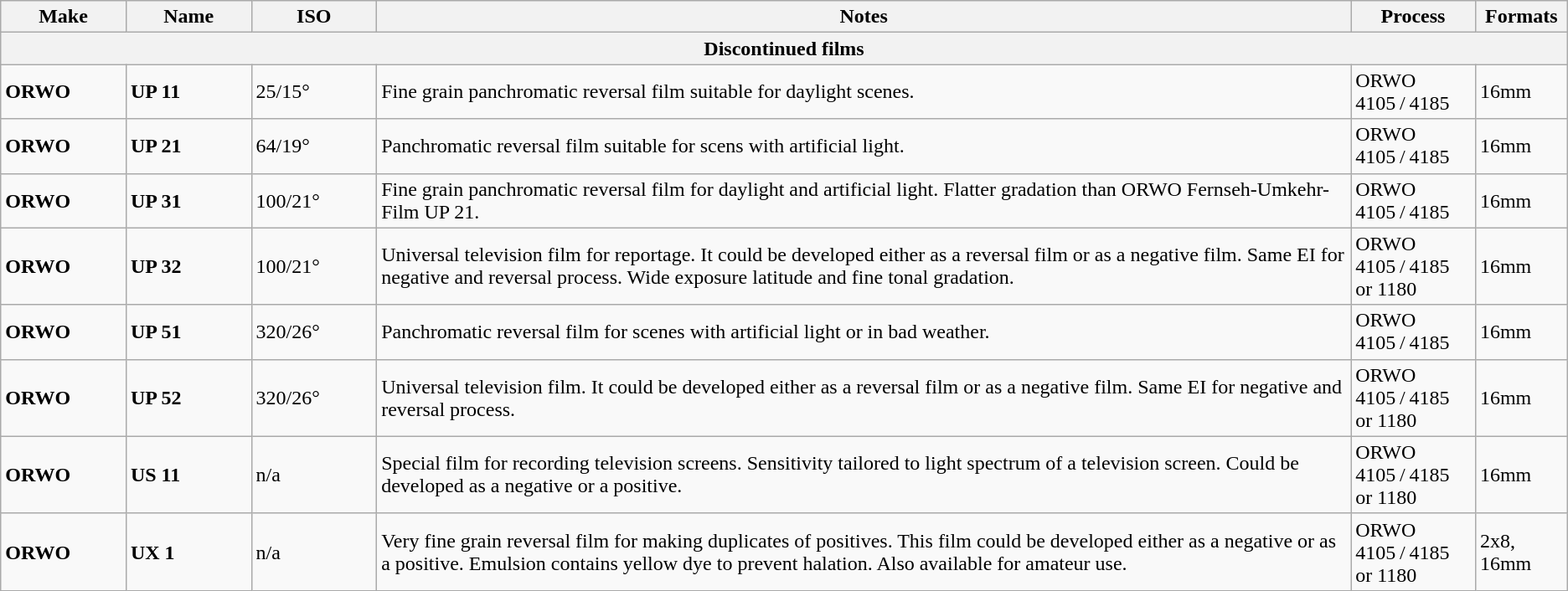<table class="wikitable">
<tr>
<th width="8%">Make</th>
<th width="8%">Name</th>
<th width="8%">ISO</th>
<th>Notes</th>
<th>Process</th>
<th>Formats</th>
</tr>
<tr>
<th colspan="6">Discontinued films</th>
</tr>
<tr>
<td><strong>ORWO</strong></td>
<td><strong>UP 11</strong></td>
<td>25/15°</td>
<td>Fine grain panchromatic reversal film suitable for daylight scenes.</td>
<td>ORWO 4105 / 4185</td>
<td>16mm</td>
</tr>
<tr>
<td><strong>ORWO</strong></td>
<td><strong>UP 21</strong></td>
<td>64/19°</td>
<td>Panchromatic reversal film suitable for scens with artificial light.</td>
<td>ORWO 4105 / 4185</td>
<td>16mm</td>
</tr>
<tr>
<td><strong>ORWO</strong></td>
<td><strong>UP 31</strong></td>
<td>100/21°</td>
<td>Fine grain panchromatic reversal film for daylight and artificial light. Flatter gradation than ORWO Fernseh-Umkehr-Film UP 21.</td>
<td>ORWO 4105 / 4185</td>
<td>16mm</td>
</tr>
<tr>
<td><strong>ORWO</strong></td>
<td><strong>UP 32</strong></td>
<td>100/21°</td>
<td>Universal television film for reportage. It could be developed either as a reversal film or as a negative film. Same EI for negative and reversal process. Wide exposure latitude and fine tonal gradation.</td>
<td>ORWO 4105 / 4185<br>or 1180</td>
<td>16mm</td>
</tr>
<tr>
<td><strong>ORWO</strong></td>
<td><strong>UP 51</strong></td>
<td>320/26°</td>
<td>Panchromatic reversal film for scenes with artificial light or in bad weather.</td>
<td>ORWO 4105 / 4185</td>
<td>16mm</td>
</tr>
<tr>
<td><strong>ORWO</strong></td>
<td><strong>UP 52</strong></td>
<td>320/26°</td>
<td>Universal television film. It could be developed either as a reversal film or as a negative film. Same EI for negative and reversal process.</td>
<td>ORWO 4105 / 4185<br>or 1180</td>
<td>16mm</td>
</tr>
<tr>
<td><strong>ORWO</strong></td>
<td><strong>US 11</strong></td>
<td>n/a</td>
<td>Special film for recording television screens. Sensitivity tailored to light spectrum of a television screen. Could be developed as a negative or a positive.</td>
<td>ORWO 4105 / 4185<br>or 1180</td>
<td>16mm</td>
</tr>
<tr>
<td><strong>ORWO</strong></td>
<td><strong>UX 1</strong></td>
<td>n/a</td>
<td>Very fine grain reversal film for making duplicates of positives. This film could be developed either as a negative or as a positive. Emulsion contains yellow dye to prevent halation. Also available for amateur use.</td>
<td>ORWO 4105 / 4185<br>or 1180</td>
<td>2x8, 16mm</td>
</tr>
</table>
